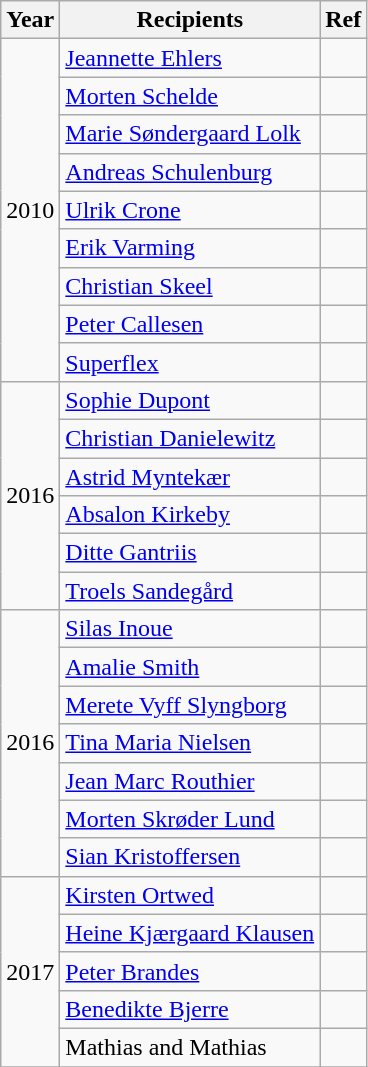<table class="wikitable sortable">
<tr>
<th>Year</th>
<th>Recipients</th>
<th>Ref</th>
</tr>
<tr>
<td rowspan="9">2010</td>
<td><a href='#'>Jeannette Ehlers</a></td>
<td></td>
</tr>
<tr>
<td><a href='#'>Morten Schelde</a></td>
<td></td>
</tr>
<tr>
<td><a href='#'>Marie Søndergaard Lolk</a></td>
<td></td>
</tr>
<tr>
<td><a href='#'>Andreas Schulenburg</a></td>
<td></td>
</tr>
<tr>
<td><a href='#'>Ulrik Crone</a></td>
<td></td>
</tr>
<tr>
<td><a href='#'>Erik Varming</a></td>
<td></td>
</tr>
<tr>
<td><a href='#'>Christian Skeel</a></td>
<td></td>
</tr>
<tr>
<td><a href='#'>Peter Callesen</a></td>
<td></td>
</tr>
<tr>
<td><a href='#'>Superflex</a></td>
<td></td>
</tr>
<tr>
<td rowspan="6">2016</td>
<td><a href='#'>Sophie Dupont</a></td>
<td></td>
</tr>
<tr>
<td><a href='#'>Christian Danielewitz</a></td>
<td></td>
</tr>
<tr>
<td><a href='#'>Astrid Myntekær</a></td>
<td></td>
</tr>
<tr>
<td><a href='#'>Absalon Kirkeby</a></td>
<td></td>
</tr>
<tr>
<td><a href='#'>Ditte Gantriis</a></td>
<td></td>
</tr>
<tr>
<td><a href='#'>Troels Sandegård</a></td>
<td></td>
</tr>
<tr>
<td rowspan="7">2016</td>
<td><a href='#'>Silas Inoue</a></td>
<td></td>
</tr>
<tr>
<td><a href='#'>Amalie Smith</a></td>
<td></td>
</tr>
<tr>
<td><a href='#'>Merete Vyff Slyngborg</a></td>
<td></td>
</tr>
<tr>
<td><a href='#'>Tina Maria Nielsen</a></td>
<td></td>
</tr>
<tr>
<td><a href='#'>Jean Marc Routhier</a></td>
<td></td>
</tr>
<tr>
<td><a href='#'>Morten Skrøder Lund</a></td>
<td></td>
</tr>
<tr>
<td><a href='#'>Sian Kristoffersen</a></td>
<td></td>
</tr>
<tr>
<td rowspan="5">2017</td>
<td><a href='#'>Kirsten Ortwed</a></td>
<td></td>
</tr>
<tr>
<td><a href='#'>Heine Kjærgaard Klausen</a></td>
<td></td>
</tr>
<tr>
<td><a href='#'>Peter Brandes</a></td>
<td></td>
</tr>
<tr>
<td><a href='#'>Benedikte Bjerre</a></td>
<td></td>
</tr>
<tr>
<td>Mathias and Mathias</td>
<td></td>
</tr>
<tr>
</tr>
</table>
